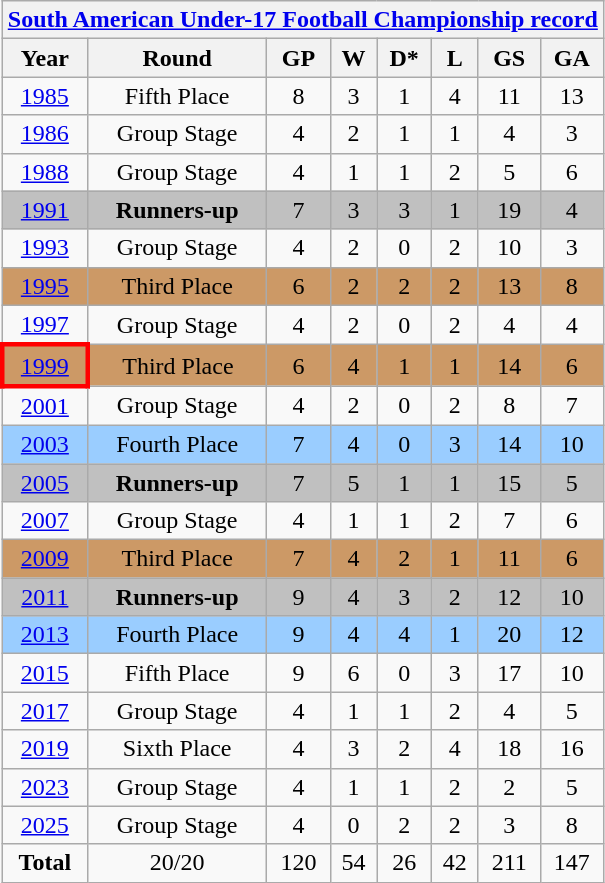<table class="wikitable" style="text-align: center;">
<tr>
<th colspan=9><a href='#'>South American Under-17 Football Championship record</a></th>
</tr>
<tr>
<th>Year</th>
<th>Round</th>
<th>GP</th>
<th>W</th>
<th>D*</th>
<th>L</th>
<th>GS</th>
<th>GA</th>
</tr>
<tr>
<td> <a href='#'>1985</a></td>
<td>Fifth Place</td>
<td>8</td>
<td>3</td>
<td>1</td>
<td>4</td>
<td>11</td>
<td>13</td>
</tr>
<tr>
<td> <a href='#'>1986</a></td>
<td>Group Stage</td>
<td>4</td>
<td>2</td>
<td>1</td>
<td>1</td>
<td>4</td>
<td>3</td>
</tr>
<tr>
<td> <a href='#'>1988</a></td>
<td>Group Stage</td>
<td>4</td>
<td>1</td>
<td>1</td>
<td>2</td>
<td>5</td>
<td>6</td>
</tr>
<tr bgcolor=silver>
<td> <a href='#'>1991</a></td>
<td><strong>Runners-up</strong></td>
<td>7</td>
<td>3</td>
<td>3</td>
<td>1</td>
<td>19</td>
<td>4</td>
</tr>
<tr>
<td> <a href='#'>1993</a></td>
<td>Group Stage</td>
<td>4</td>
<td>2</td>
<td>0</td>
<td>2</td>
<td>10</td>
<td>3</td>
</tr>
<tr bgcolor=cc9966>
<td> <a href='#'>1995</a></td>
<td>Third Place</td>
<td>6</td>
<td>2</td>
<td>2</td>
<td>2</td>
<td>13</td>
<td>8</td>
</tr>
<tr>
<td> <a href='#'>1997</a></td>
<td>Group Stage</td>
<td>4</td>
<td>2</td>
<td>0</td>
<td>2</td>
<td>4</td>
<td>4</td>
</tr>
<tr bgcolor=cc9966>
<td style="border: 3px solid red"> <a href='#'>1999</a></td>
<td>Third Place</td>
<td>6</td>
<td>4</td>
<td>1</td>
<td>1</td>
<td>14</td>
<td>6</td>
</tr>
<tr>
<td> <a href='#'>2001</a></td>
<td>Group Stage</td>
<td>4</td>
<td>2</td>
<td>0</td>
<td>2</td>
<td>8</td>
<td>7</td>
</tr>
<tr style="background:#9ACDFF">
<td> <a href='#'>2003</a></td>
<td>Fourth Place</td>
<td>7</td>
<td>4</td>
<td>0</td>
<td>3</td>
<td>14</td>
<td>10</td>
</tr>
<tr bgcolor=silver>
<td> <a href='#'>2005</a></td>
<td><strong>Runners-up</strong></td>
<td>7</td>
<td>5</td>
<td>1</td>
<td>1</td>
<td>15</td>
<td>5</td>
</tr>
<tr>
<td> <a href='#'>2007</a></td>
<td>Group Stage</td>
<td>4</td>
<td>1</td>
<td>1</td>
<td>2</td>
<td>7</td>
<td>6</td>
</tr>
<tr bgcolor=cc9966>
<td> <a href='#'>2009</a></td>
<td>Third Place</td>
<td>7</td>
<td>4</td>
<td>2</td>
<td>1</td>
<td>11</td>
<td>6</td>
</tr>
<tr bgcolor=silver>
<td> <a href='#'>2011</a></td>
<td><strong>Runners-up</strong></td>
<td>9</td>
<td>4</td>
<td>3</td>
<td>2</td>
<td>12</td>
<td>10</td>
</tr>
<tr style="background:#9ACDFF">
<td> <a href='#'>2013</a></td>
<td>Fourth Place</td>
<td>9</td>
<td>4</td>
<td>4</td>
<td>1</td>
<td>20</td>
<td>12</td>
</tr>
<tr>
<td> <a href='#'>2015</a></td>
<td>Fifth Place</td>
<td>9</td>
<td>6</td>
<td>0</td>
<td>3</td>
<td>17</td>
<td>10</td>
</tr>
<tr>
<td> <a href='#'>2017</a></td>
<td>Group Stage</td>
<td>4</td>
<td>1</td>
<td>1</td>
<td>2</td>
<td>4</td>
<td>5</td>
</tr>
<tr>
<td> <a href='#'>2019</a></td>
<td>Sixth Place</td>
<td>4</td>
<td>3</td>
<td>2</td>
<td>4</td>
<td>18</td>
<td>16</td>
</tr>
<tr>
<td> <a href='#'>2023</a></td>
<td>Group Stage</td>
<td>4</td>
<td>1</td>
<td>1</td>
<td>2</td>
<td>2</td>
<td>5</td>
</tr>
<tr>
<td> <a href='#'>2025</a></td>
<td>Group Stage</td>
<td>4</td>
<td>0</td>
<td>2</td>
<td>2</td>
<td>3</td>
<td>8</td>
</tr>
<tr>
<td><strong>Total</strong></td>
<td>20/20</td>
<td>120</td>
<td>54</td>
<td>26</td>
<td>42</td>
<td>211</td>
<td>147</td>
</tr>
</table>
